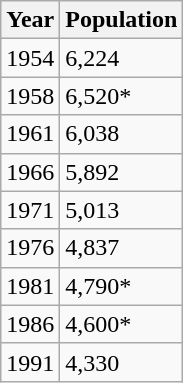<table class="wikitable">
<tr>
<th>Year</th>
<th>Population</th>
</tr>
<tr>
<td>1954</td>
<td>6,224</td>
</tr>
<tr>
<td>1958</td>
<td>6,520*</td>
</tr>
<tr>
<td>1961</td>
<td>6,038</td>
</tr>
<tr>
<td>1966</td>
<td>5,892</td>
</tr>
<tr>
<td>1971</td>
<td>5,013</td>
</tr>
<tr>
<td>1976</td>
<td>4,837</td>
</tr>
<tr>
<td>1981</td>
<td>4,790*</td>
</tr>
<tr>
<td>1986</td>
<td>4,600*</td>
</tr>
<tr>
<td>1991</td>
<td>4,330</td>
</tr>
</table>
